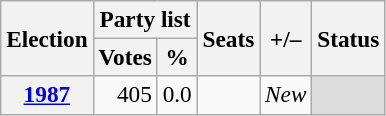<table class="wikitable" style="font-size:97%; text-align:right;">
<tr>
<th rowspan=2>Election</th>
<th colspan=2>Party list</th>
<th rowspan=2>Seats</th>
<th rowspan=2>+/–</th>
<th rowspan=2>Status</th>
</tr>
<tr>
<th>Votes</th>
<th>%</th>
</tr>
<tr>
<th><a href='#'>1987</a></th>
<td>405</td>
<td>0.0</td>
<td></td>
<td><em>New</em></td>
<td align=center style="background:#ddd;"></td>
</tr>
</table>
